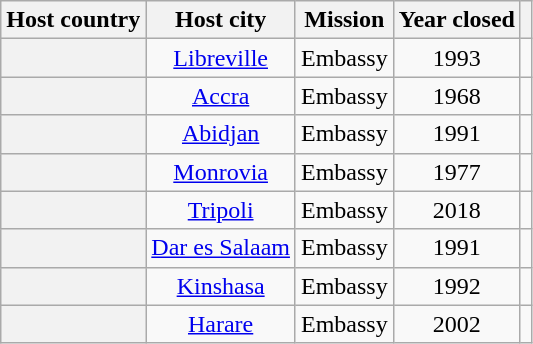<table class="wikitable plainrowheaders" style="text-align:center">
<tr>
<th scope="col">Host country</th>
<th scope="col">Host city</th>
<th scope="col">Mission</th>
<th scope="col">Year closed</th>
<th scope="col"></th>
</tr>
<tr>
<th scope="row"></th>
<td><a href='#'>Libreville</a></td>
<td>Embassy</td>
<td>1993</td>
<td></td>
</tr>
<tr>
<th scope="row"></th>
<td><a href='#'>Accra</a></td>
<td>Embassy</td>
<td>1968</td>
<td></td>
</tr>
<tr>
<th scope="row"></th>
<td><a href='#'>Abidjan</a></td>
<td>Embassy</td>
<td>1991</td>
<td></td>
</tr>
<tr>
<th scope="row"></th>
<td><a href='#'>Monrovia</a></td>
<td>Embassy</td>
<td>1977</td>
<td></td>
</tr>
<tr>
<th scope="row"></th>
<td><a href='#'>Tripoli</a></td>
<td>Embassy</td>
<td>2018</td>
<td></td>
</tr>
<tr>
<th scope="row"></th>
<td><a href='#'>Dar es Salaam</a></td>
<td>Embassy</td>
<td>1991</td>
<td></td>
</tr>
<tr>
<th scope="row"></th>
<td><a href='#'>Kinshasa</a></td>
<td>Embassy</td>
<td>1992</td>
<td></td>
</tr>
<tr>
<th scope="row"></th>
<td><a href='#'>Harare</a></td>
<td>Embassy</td>
<td>2002</td>
<td></td>
</tr>
</table>
